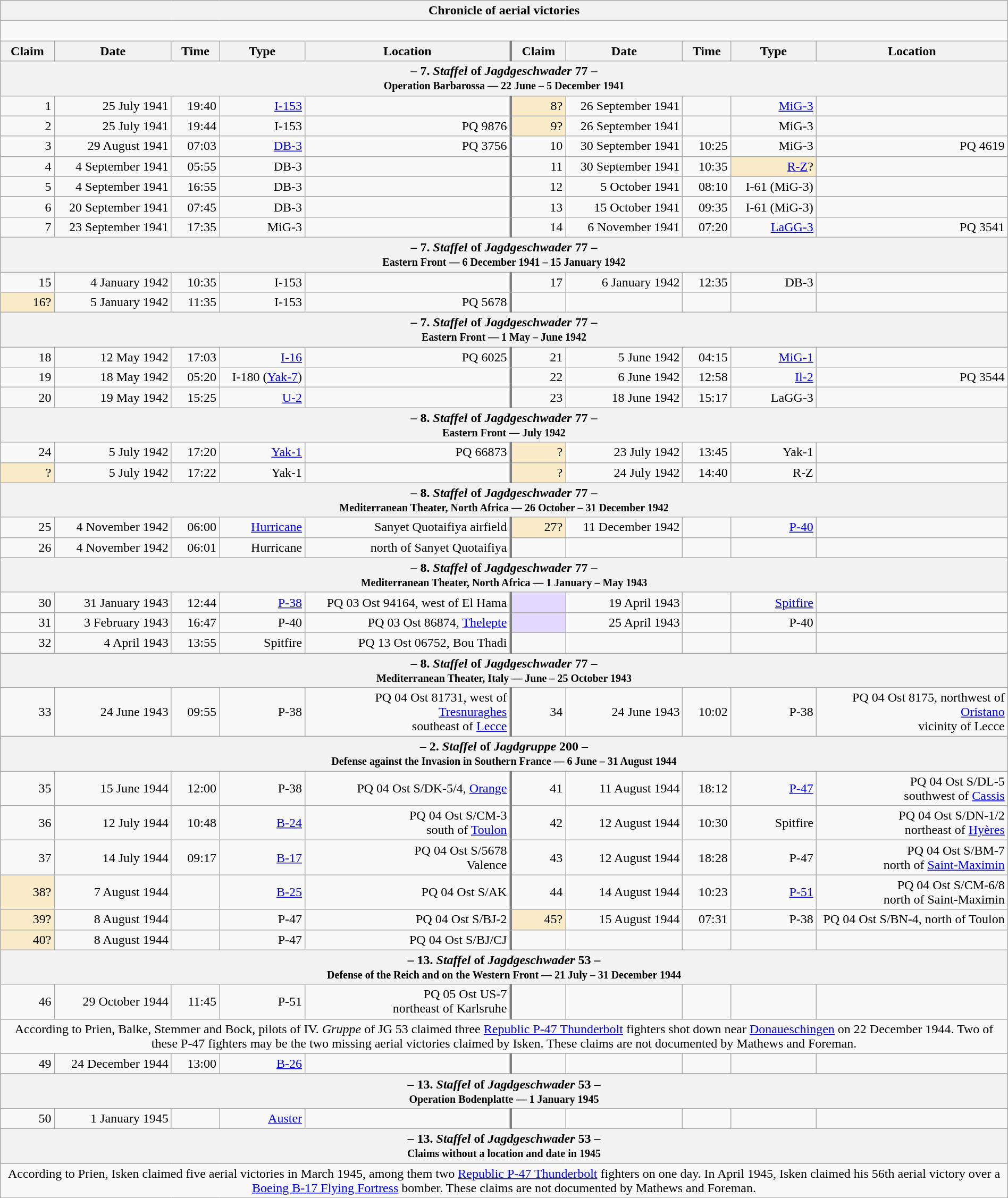<table class="wikitable plainrowheaders collapsible" style="margin-left: auto; margin-right: auto; border: none; text-align:right; width: 100%;">
<tr>
<th colspan="10">Chronicle of aerial victories</th>
</tr>
<tr>
<td colspan="10" style="text-align: left;"><br>
</td>
</tr>
<tr>
<th scope="col">Claim</th>
<th scope="col">Date</th>
<th scope="col">Time</th>
<th scope="col" width="100px">Type</th>
<th scope="col">Location</th>
<th scope="col" style="border-left: 3px solid grey;">Claim</th>
<th scope="col">Date</th>
<th scope="col">Time</th>
<th scope="col" width="100px">Type</th>
<th scope="col">Location</th>
</tr>
<tr>
<th colspan="10">– 7. <em>Staffel</em> of <em>Jagdgeschwader</em> 77 –<br><small>Operation Barbarossa — 22 June – 5 December 1941</small></th>
</tr>
<tr>
<td>1</td>
<td>25 July 1941</td>
<td>19:40</td>
<td><a href='#'>I-153</a></td>
<td></td>
<td style="border-left: 3px solid grey; background:#faecc8">8?</td>
<td>26 September 1941</td>
<td></td>
<td><a href='#'>MiG-3</a></td>
<td></td>
</tr>
<tr>
<td>2</td>
<td>25 July 1941</td>
<td>19:44</td>
<td>I-153</td>
<td>PQ 9876</td>
<td style="border-left: 3px solid grey; background:#faecc8">9?</td>
<td>26 September 1941</td>
<td></td>
<td>MiG-3</td>
<td></td>
</tr>
<tr>
<td>3</td>
<td>29 August 1941</td>
<td>07:03</td>
<td><a href='#'>DB-3</a></td>
<td>PQ 3756</td>
<td style="border-left: 3px solid grey;">10</td>
<td>30 September 1941</td>
<td>10:25</td>
<td>MiG-3</td>
<td>PQ 4619</td>
</tr>
<tr>
<td>4</td>
<td>4 September 1941</td>
<td>05:55</td>
<td>DB-3</td>
<td></td>
<td style="border-left: 3px solid grey;">11</td>
<td>30 September 1941</td>
<td>10:35</td>
<td style="background:#faecc8"><a href='#'>R-Z</a>?</td>
<td></td>
</tr>
<tr>
<td>5</td>
<td>4 September 1941</td>
<td>16:55</td>
<td>DB-3</td>
<td></td>
<td style="border-left: 3px solid grey;">12</td>
<td>5 October 1941</td>
<td>08:10</td>
<td>I-61 (MiG-3)</td>
<td></td>
</tr>
<tr>
<td>6</td>
<td>20 September 1941</td>
<td>07:45</td>
<td>DB-3</td>
<td></td>
<td style="border-left: 3px solid grey;">13</td>
<td>15 October 1941</td>
<td>09:35</td>
<td>I-61 (MiG-3)</td>
<td></td>
</tr>
<tr>
<td>7</td>
<td>23 September 1941</td>
<td>17:35</td>
<td>MiG-3</td>
<td></td>
<td style="border-left: 3px solid grey;">14</td>
<td>6 November 1941</td>
<td>07:20</td>
<td><a href='#'>LaGG-3</a></td>
<td>PQ 3541</td>
</tr>
<tr>
<th colspan="10">– 7. <em>Staffel</em> of <em>Jagdgeschwader</em> 77 –<br><small>Eastern Front — 6 December 1941 – 15 January 1942</small></th>
</tr>
<tr>
<td>15</td>
<td>4 January 1942</td>
<td>10:35</td>
<td>I-153</td>
<td></td>
<td style="border-left: 3px solid grey;">17</td>
<td>6 January 1942</td>
<td>12:35</td>
<td>DB-3</td>
<td></td>
</tr>
<tr>
<td style="background:#faecc8">16?</td>
<td>5 January 1942</td>
<td>11:35</td>
<td>I-153</td>
<td>PQ 5678</td>
<td style="border-left: 3px solid grey;"></td>
<td></td>
<td></td>
<td></td>
<td></td>
</tr>
<tr>
<th colspan="10">– 7. <em>Staffel</em> of <em>Jagdgeschwader</em> 77 –<br><small>Eastern Front — 1 May – June 1942</small></th>
</tr>
<tr>
<td>18</td>
<td>12 May 1942</td>
<td>17:03</td>
<td><a href='#'>I-16</a></td>
<td>PQ 6025</td>
<td style="border-left: 3px solid grey;">21</td>
<td>5 June 1942</td>
<td>04:15</td>
<td><a href='#'>MiG-1</a></td>
<td></td>
</tr>
<tr>
<td>19</td>
<td>18 May 1942</td>
<td>05:20</td>
<td>I-180 (<a href='#'>Yak-7</a>)</td>
<td></td>
<td style="border-left: 3px solid grey;">22</td>
<td>6 June 1942</td>
<td>12:58</td>
<td><a href='#'>Il-2</a></td>
<td>PQ 3544</td>
</tr>
<tr>
<td>20</td>
<td>19 May 1942</td>
<td>15:25</td>
<td><a href='#'>U-2</a></td>
<td></td>
<td style="border-left: 3px solid grey;">23</td>
<td>18 June 1942</td>
<td>15:17</td>
<td>LaGG-3</td>
<td></td>
</tr>
<tr>
<th colspan="10">– 8. <em>Staffel</em> of <em>Jagdgeschwader</em> 77 –<br><small>Eastern Front — July 1942</small></th>
</tr>
<tr>
<td>24</td>
<td>5 July 1942</td>
<td>17:20</td>
<td><a href='#'>Yak-1</a></td>
<td>PQ 66873</td>
<td style="border-left: 3px solid grey; background:#faecc8">?</td>
<td>23 July 1942</td>
<td>13:45</td>
<td>Yak-1</td>
<td></td>
</tr>
<tr>
<td style="background:#faecc8">?</td>
<td>5 July 1942</td>
<td>17:22</td>
<td>Yak-1</td>
<td></td>
<td style="border-left: 3px solid grey; background:#faecc8">?</td>
<td>24 July 1942</td>
<td>14:40</td>
<td>R-Z</td>
<td></td>
</tr>
<tr>
<th colspan="10">– 8. <em>Staffel</em> of <em>Jagdgeschwader</em> 77 –<br><small>Mediterranean Theater, North Africa — 26 October – 31 December 1942</small></th>
</tr>
<tr>
<td>25</td>
<td>4 November 1942</td>
<td>06:00</td>
<td><a href='#'>Hurricane</a></td>
<td>Sanyet Quotaifiya airfield</td>
<td style="border-left: 3px solid grey; background:#faecc8">27?</td>
<td>11 December 1942</td>
<td></td>
<td><a href='#'>P-40</a></td>
<td></td>
</tr>
<tr>
<td>26</td>
<td>4 November 1942</td>
<td>06:01</td>
<td>Hurricane</td>
<td> north of Sanyet Quotaifiya</td>
<td style="border-left: 3px solid grey;"></td>
<td></td>
<td></td>
<td></td>
<td></td>
</tr>
<tr>
<th colspan="10">– 8. <em>Staffel</em> of <em>Jagdgeschwader</em> 77 –<br><small>Mediterranean Theater, North Africa — 1 January – May 1943</small></th>
</tr>
<tr>
<td>30</td>
<td>31 January 1943</td>
<td>12:44</td>
<td><a href='#'>P-38</a></td>
<td>PQ 03 Ost 94164, west of El Hama</td>
<td style="border-left: 3px solid grey; background:#e3d9ff;"></td>
<td>19 April 1943</td>
<td></td>
<td><a href='#'>Spitfire</a></td>
<td></td>
</tr>
<tr>
<td>31</td>
<td>3 February 1943</td>
<td>16:47</td>
<td>P-40</td>
<td>PQ 03 Ost 86874, <a href='#'>Thelepte</a></td>
<td style="border-left: 3px solid grey; background:#e3d9ff;"></td>
<td>25 April 1943</td>
<td></td>
<td>P-40</td>
<td></td>
</tr>
<tr>
<td>32</td>
<td>4 April 1943</td>
<td>13:55</td>
<td>Spitfire</td>
<td>PQ 13 Ost 06752, Bou Thadi</td>
<td style="border-left: 3px solid grey;"></td>
<td></td>
<td></td>
<td></td>
<td></td>
</tr>
<tr>
<th colspan="10">– 8. <em>Staffel</em> of <em>Jagdgeschwader</em> 77 –<br><small>Mediterranean Theater, Italy — June – 25 October 1943</small></th>
</tr>
<tr>
<td>33</td>
<td>24 June 1943</td>
<td>09:55</td>
<td>P-38</td>
<td>PQ 04 Ost 81731, west of <a href='#'>Tresnuraghes</a><br> southeast of <a href='#'>Lecce</a></td>
<td style="border-left: 3px solid grey;">34</td>
<td>24 June 1943</td>
<td>10:02</td>
<td>P-38</td>
<td>PQ 04 Ost 8175, northwest of <a href='#'>Oristano</a><br>vicinity of Lecce</td>
</tr>
<tr>
<th colspan="10">– 2. <em>Staffel</em> of <em>Jagdgruppe</em> 200 –<br><small>Defense against the Invasion in Southern France — 6 June – 31 August 1944</small></th>
</tr>
<tr>
<td>35</td>
<td>15 June 1944</td>
<td>12:00</td>
<td>P-38</td>
<td>PQ 04 Ost S/DK-5/4, <a href='#'>Orange</a></td>
<td style="border-left: 3px solid grey;">41</td>
<td>11 August 1944</td>
<td>18:12</td>
<td><a href='#'>P-47</a></td>
<td>PQ 04 Ost S/DL-5<br> southwest of <a href='#'>Cassis</a></td>
</tr>
<tr>
<td>36</td>
<td>12 July 1944</td>
<td>10:48</td>
<td><a href='#'>B-24</a></td>
<td>PQ 04 Ost S/CM-3<br> south of <a href='#'>Toulon</a></td>
<td style="border-left: 3px solid grey;">42</td>
<td>12 August 1944</td>
<td>10:30</td>
<td>Spitfire</td>
<td>PQ 04 Ost S/DN-1/2<br>northeast of <a href='#'>Hyères</a></td>
</tr>
<tr>
<td>37</td>
<td>14 July 1944</td>
<td>09:17</td>
<td><a href='#'>B-17</a></td>
<td>PQ 04 Ost S/5678<br>Valence</td>
<td style="border-left: 3px solid grey;">43</td>
<td>12 August 1944</td>
<td>18:28</td>
<td>P-47</td>
<td>PQ 04 Ost S/BM-7<br>north of <a href='#'>Saint-Maximin</a></td>
</tr>
<tr>
<td style="background:#faecc8">38?</td>
<td>7 August 1944</td>
<td></td>
<td><a href='#'>B-25</a></td>
<td>PQ 04 Ost S/AK</td>
<td style="border-left: 3px solid grey;">44</td>
<td>14 August 1944</td>
<td>10:23</td>
<td><a href='#'>P-51</a></td>
<td>PQ 04 Ost S/CM-6/8<br>north of Saint-Maximin</td>
</tr>
<tr>
<td style="background:#faecc8">39?</td>
<td>8 August 1944</td>
<td></td>
<td>P-47</td>
<td>PQ 04 Ost S/BJ-2</td>
<td style="border-left: 3px solid grey; background:#faecc8">45?</td>
<td>15 August 1944</td>
<td>07:31</td>
<td>P-38</td>
<td>PQ 04 Ost S/BN-4, north of Toulon</td>
</tr>
<tr>
<td style="background:#faecc8">40?</td>
<td>8 August 1944</td>
<td></td>
<td>P-47</td>
<td>PQ 04 Ost S/BJ/CJ</td>
<td style="border-left: 3px solid grey;"></td>
<td></td>
<td></td>
<td></td>
<td></td>
</tr>
<tr>
<th colspan="10">– 13. <em>Staffel</em> of <em>Jagdgeschwader</em> 53 –<br><small>Defense of the Reich and on the Western Front — 21 July – 31 December 1944</small></th>
</tr>
<tr>
<td>46</td>
<td>29 October 1944</td>
<td>11:45</td>
<td>P-51</td>
<td>PQ 05 Ost US-7<br>northeast of Karlsruhe</td>
<td style="border-left: 3px solid grey;"></td>
<td></td>
<td></td>
<td></td>
<td></td>
</tr>
<tr>
<td colspan="10" style="text-align: center">According to Prien, Balke, Stemmer and Bock, pilots of IV. <em>Gruppe</em> of JG 53 claimed three <a href='#'>Republic P-47 Thunderbolt</a> fighters shot down near <a href='#'>Donaueschingen</a>  on 22 December 1944. Two of these P-47 fighters may be the two missing aerial victories claimed by Isken. These claims are not documented by Mathews and Foreman.</td>
</tr>
<tr>
<td>49</td>
<td>24 December 1944</td>
<td>13:00</td>
<td><a href='#'>B-26</a></td>
<td></td>
<td style="border-left: 3px solid grey;"></td>
<td></td>
<td></td>
<td></td>
<td></td>
</tr>
<tr>
<th colspan="10">– 13. <em>Staffel</em> of <em>Jagdgeschwader</em> 53 –<br><small>Operation Bodenplatte — 1 January 1945</small></th>
</tr>
<tr>
<td>50</td>
<td>1 January 1945</td>
<td></td>
<td><a href='#'>Auster</a></td>
<td></td>
<td style="border-left: 3px solid grey;"></td>
<td></td>
<td></td>
<td></td>
<td></td>
</tr>
<tr>
<th colspan="10">– 13. <em>Staffel</em> of <em>Jagdgeschwader</em> 53 –<br><small>Claims without a location and date in 1945</small></th>
</tr>
<tr>
<td colspan="10" style="text-align: center">According to Prien, Isken claimed five aerial victories in March 1945, among them two <a href='#'>Republic P-47 Thunderbolt</a> fighters on one day. In April 1945, Isken claimed his 56th aerial victory over a <a href='#'>Boeing B-17 Flying Fortress</a> bomber. These claims are not documented by Mathews and Foreman.</td>
</tr>
<tr>
</tr>
</table>
